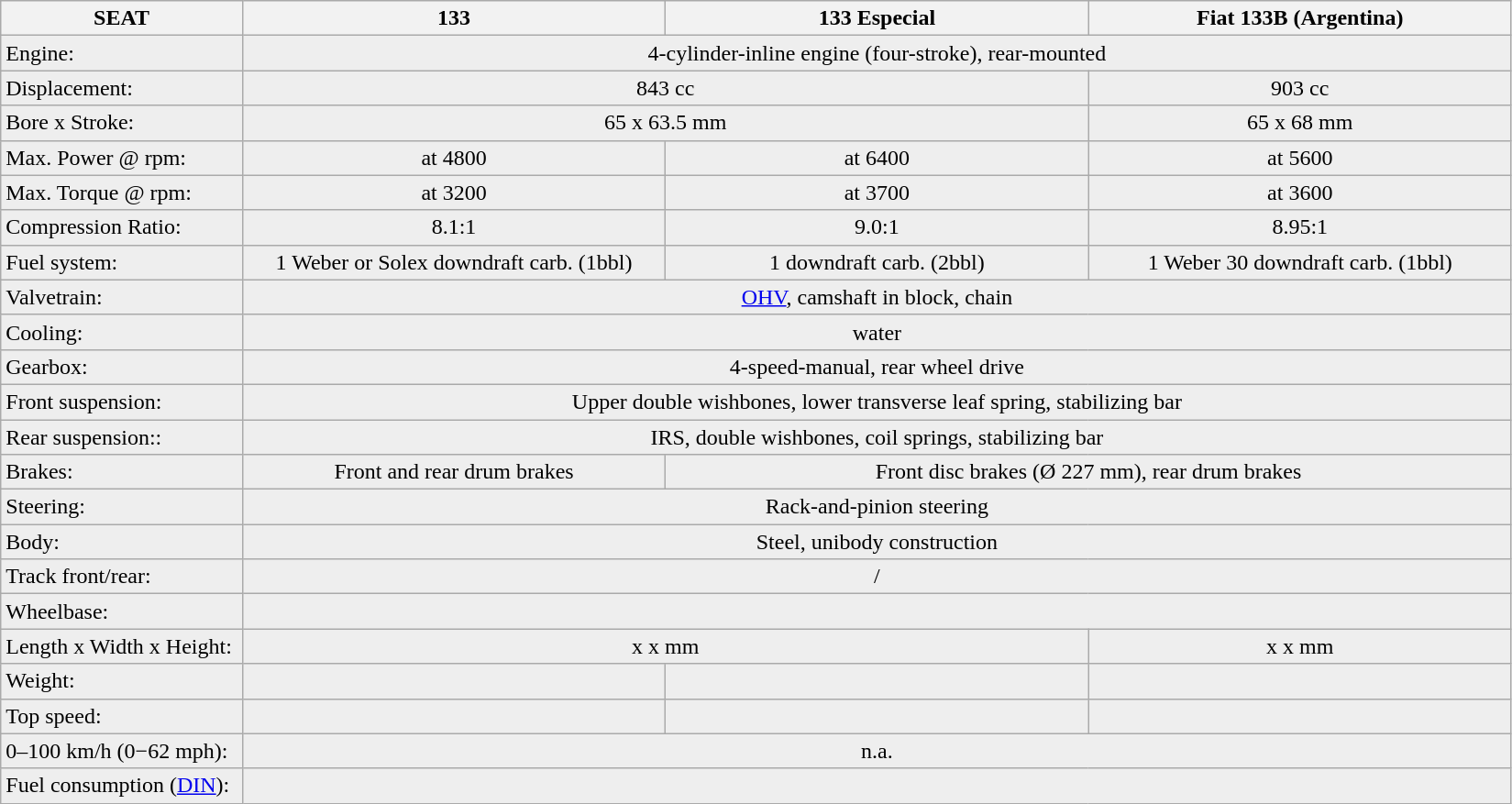<table class="wikitable">
<tr>
<th width="16%">SEAT</th>
<th width="28%">133</th>
<th width="28%">133 Especial</th>
<th width="28%">Fiat 133B (Argentina)</th>
</tr>
<tr style="background:#EEEEEE;">
<td>Engine: </td>
<td colspan="3" align="center">4-cylinder-inline engine (four-stroke), rear-mounted</td>
</tr>
<tr style="background:#EEEEEE;">
<td>Displacement: </td>
<td colspan="2" align="center">843 cc</td>
<td align="center">903 cc</td>
</tr>
<tr style="background:#EEEEEE;">
<td>Bore x Stroke: </td>
<td colspan="2" align="center">65 x 63.5 mm</td>
<td align="center">65 x 68 mm</td>
</tr>
<tr style="background:#EEEEEE;">
<td>Max. Power @ rpm: </td>
<td align="center"> at 4800</td>
<td align="center"> at 6400</td>
<td align="center"> at 5600</td>
</tr>
<tr style="background:#EEEEEE;">
<td>Max. Torque @ rpm: </td>
<td align="center"> at 3200</td>
<td align="center"> at 3700</td>
<td align="center"> at 3600</td>
</tr>
<tr style="background:#EEEEEE;">
<td>Compression Ratio: </td>
<td align="center">8.1:1</td>
<td align="center">9.0:1</td>
<td align="center">8.95:1</td>
</tr>
<tr style="background:#EEEEEE;">
<td>Fuel system: </td>
<td align="center">1 Weber or Solex downdraft carb. (1bbl)</td>
<td align="center">1 downdraft carb. (2bbl)</td>
<td align="center">1 Weber 30 downdraft carb. (1bbl)</td>
</tr>
<tr style="background:#EEEEEE;">
<td>Valvetrain: </td>
<td colspan="3" align="center"><a href='#'>OHV</a>, camshaft in block, chain</td>
</tr>
<tr style="background:#EEEEEE;">
<td>Cooling: </td>
<td colspan="3" align="center">water</td>
</tr>
<tr style="background:#EEEEEE;">
<td>Gearbox: </td>
<td colspan="3" align="center">4-speed-manual, rear wheel drive</td>
</tr>
<tr style="background:#EEEEEE;">
<td>Front suspension: </td>
<td colspan="3" align="center">Upper double wishbones, lower transverse leaf spring, stabilizing bar</td>
</tr>
<tr style="background:#EEEEEE;">
<td>Rear suspension:: </td>
<td colspan="3" align="center">IRS, double wishbones, coil springs, stabilizing bar</td>
</tr>
<tr style="background:#EEEEEE;">
<td>Brakes: </td>
<td align="center">Front and rear drum brakes</td>
<td colspan="2" align="center">Front disc brakes (Ø 227 mm), rear drum brakes</td>
</tr>
<tr style="background:#EEEEEE;">
<td>Steering: </td>
<td colspan="3" align="center">Rack-and-pinion steering</td>
</tr>
<tr style="background:#EEEEEE;">
<td>Body: </td>
<td colspan="3" align="center">Steel, unibody construction</td>
</tr>
<tr style="background:#EEEEEE;">
<td>Track front/rear: </td>
<td colspan="3" align="center"> / </td>
</tr>
<tr style="background:#EEEEEE;">
<td>Wheelbase: </td>
<td colspan="3" align="center"></td>
</tr>
<tr style="background:#EEEEEE;">
<td>Length x Width x Height: </td>
<td colspan="2" align="center"> x  x  mm</td>
<td align="center"> x  x  mm</td>
</tr>
<tr style="background:#EEEEEE;">
<td>Weight: </td>
<td align="center"></td>
<td align="center"></td>
<td align="center"></td>
</tr>
<tr style="background:#EEEEEE;">
<td>Top speed: </td>
<td align="center"></td>
<td align="center"></td>
<td align="center"></td>
</tr>
<tr style="background:#EEEEEE;">
<td>0–100 km/h (0−62 mph): </td>
<td colspan="3" align="center">n.a.</td>
</tr>
<tr style="background:#EEEEEE;">
<td>Fuel consumption (<a href='#'>DIN</a>): </td>
<td colspan="3" align="center"></td>
</tr>
</table>
